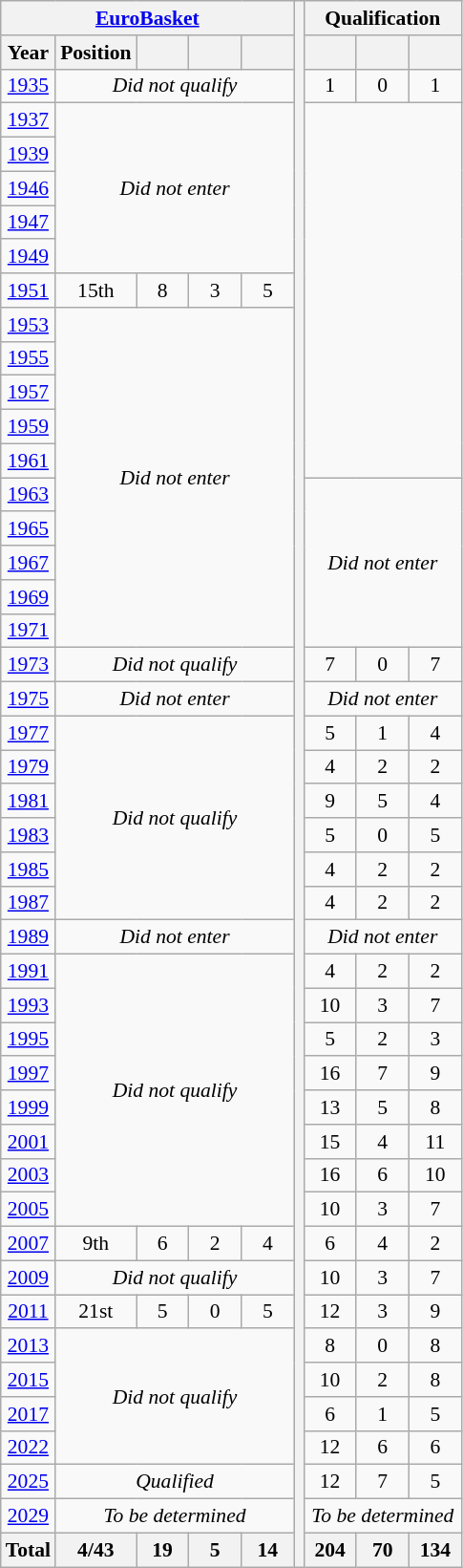<table class="wikitable" style="text-align: center;font-size:90%;">
<tr>
<th colspan=5><a href='#'>EuroBasket</a></th>
<th rowspan=46></th>
<th colspan=3>Qualification</th>
</tr>
<tr>
<th>Year</th>
<th>Position</th>
<th width=30></th>
<th width=30></th>
<th width=30></th>
<th width=30></th>
<th width=30></th>
<th width=30></th>
</tr>
<tr>
<td> <a href='#'>1935</a></td>
<td colspan=4><em>Did not qualify</em></td>
<td>1</td>
<td>0</td>
<td>1</td>
</tr>
<tr>
<td> <a href='#'>1937</a></td>
<td colspan=4 rowspan=5><em>Did not enter</em></td>
</tr>
<tr>
<td> <a href='#'>1939</a></td>
</tr>
<tr>
<td> <a href='#'>1946</a></td>
</tr>
<tr>
<td> <a href='#'>1947</a></td>
</tr>
<tr>
<td> <a href='#'>1949</a></td>
</tr>
<tr>
<td> <a href='#'>1951</a></td>
<td>15th</td>
<td>8</td>
<td>3</td>
<td>5</td>
</tr>
<tr>
<td> <a href='#'>1953</a></td>
<td colspan=4 rowspan=10><em>Did not enter</em></td>
</tr>
<tr>
<td> <a href='#'>1955</a></td>
</tr>
<tr>
<td> <a href='#'>1957</a></td>
</tr>
<tr>
<td> <a href='#'>1959</a></td>
</tr>
<tr>
<td> <a href='#'>1961</a></td>
</tr>
<tr>
<td> <a href='#'>1963</a></td>
<td colspan=3 rowspan=5><em>Did not enter</em></td>
</tr>
<tr>
<td> <a href='#'>1965</a></td>
</tr>
<tr>
<td> <a href='#'>1967</a></td>
</tr>
<tr>
<td> <a href='#'>1969</a></td>
</tr>
<tr>
<td> <a href='#'>1971</a></td>
</tr>
<tr>
<td> <a href='#'>1973</a></td>
<td colspan=4><em>Did not qualify</em></td>
<td>7</td>
<td>0</td>
<td>7</td>
</tr>
<tr>
<td> <a href='#'>1975</a></td>
<td colspan=4><em>Did not enter</em></td>
<td colspan=3><em>Did not enter</em></td>
</tr>
<tr>
<td> <a href='#'>1977</a></td>
<td colspan=4 rowspan=6><em>Did not qualify</em></td>
<td>5</td>
<td>1</td>
<td>4</td>
</tr>
<tr>
<td> <a href='#'>1979</a></td>
<td>4</td>
<td>2</td>
<td>2</td>
</tr>
<tr>
<td> <a href='#'>1981</a></td>
<td>9</td>
<td>5</td>
<td>4</td>
</tr>
<tr>
<td> <a href='#'>1983</a></td>
<td>5</td>
<td>0</td>
<td>5</td>
</tr>
<tr>
<td> <a href='#'>1985</a></td>
<td>4</td>
<td>2</td>
<td>2</td>
</tr>
<tr>
<td> <a href='#'>1987</a></td>
<td>4</td>
<td>2</td>
<td>2</td>
</tr>
<tr>
<td> <a href='#'>1989</a></td>
<td colspan=4><em>Did not enter</em></td>
<td colspan=3><em>Did not enter</em></td>
</tr>
<tr>
<td> <a href='#'>1991</a></td>
<td colspan=4 rowspan=8><em>Did not qualify</em></td>
<td>4</td>
<td>2</td>
<td>2</td>
</tr>
<tr>
<td> <a href='#'>1993</a></td>
<td>10</td>
<td>3</td>
<td>7</td>
</tr>
<tr>
<td> <a href='#'>1995</a></td>
<td>5</td>
<td>2</td>
<td>3</td>
</tr>
<tr>
<td> <a href='#'>1997</a></td>
<td>16</td>
<td>7</td>
<td>9</td>
</tr>
<tr>
<td> <a href='#'>1999</a></td>
<td>13</td>
<td>5</td>
<td>8</td>
</tr>
<tr>
<td> <a href='#'>2001</a></td>
<td>15</td>
<td>4</td>
<td>11</td>
</tr>
<tr>
<td> <a href='#'>2003</a></td>
<td>16</td>
<td>6</td>
<td>10</td>
</tr>
<tr>
<td> <a href='#'>2005</a></td>
<td>10</td>
<td>3</td>
<td>7</td>
</tr>
<tr>
<td> <a href='#'>2007</a></td>
<td>9th</td>
<td>6</td>
<td>2</td>
<td>4</td>
<td>6</td>
<td>4</td>
<td>2</td>
</tr>
<tr>
<td> <a href='#'>2009</a></td>
<td colspan=4><em>Did not qualify</em></td>
<td>10</td>
<td>3</td>
<td>7</td>
</tr>
<tr>
<td> <a href='#'>2011</a></td>
<td>21st</td>
<td>5</td>
<td>0</td>
<td>5</td>
<td>12</td>
<td>3</td>
<td>9</td>
</tr>
<tr>
<td> <a href='#'>2013</a></td>
<td colspan=4 rowspan=4><em>Did not qualify</em></td>
<td>8</td>
<td>0</td>
<td>8</td>
</tr>
<tr>
<td> <a href='#'>2015</a></td>
<td>10</td>
<td>2</td>
<td>8</td>
</tr>
<tr>
<td> <a href='#'>2017</a></td>
<td>6</td>
<td>1</td>
<td>5</td>
</tr>
<tr>
<td> <a href='#'>2022</a></td>
<td>12</td>
<td>6</td>
<td>6</td>
</tr>
<tr>
<td> <a href='#'>2025</a></td>
<td colspan=4><em>Qualified</em></td>
<td>12</td>
<td>7</td>
<td>5</td>
</tr>
<tr>
<td> <a href='#'>2029</a></td>
<td colspan=4><em>To be determined</em></td>
<td colspan=3><em>To be determined</em></td>
</tr>
<tr>
<th>Total</th>
<th>4/43</th>
<th>19</th>
<th>5</th>
<th>14</th>
<th>204</th>
<th>70</th>
<th>134</th>
</tr>
</table>
